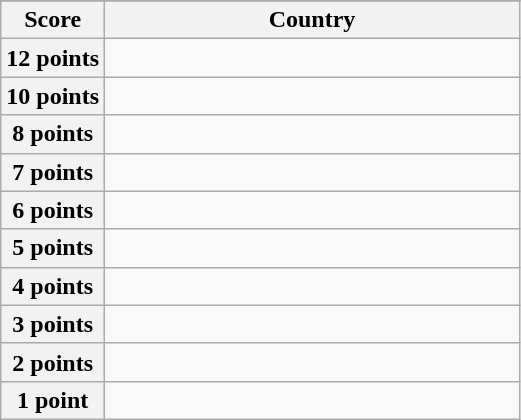<table class="wikitable">
<tr>
</tr>
<tr>
<th scope="col" width="20%">Score</th>
<th scope="col">Country</th>
</tr>
<tr>
<th scope="row">12 points</th>
<td></td>
</tr>
<tr>
<th scope="row">10 points</th>
<td></td>
</tr>
<tr>
<th scope="row">8 points</th>
<td></td>
</tr>
<tr>
<th scope="row">7 points</th>
<td></td>
</tr>
<tr>
<th scope="row">6 points</th>
<td></td>
</tr>
<tr>
<th scope="row">5 points</th>
<td></td>
</tr>
<tr>
<th scope="row">4 points</th>
<td></td>
</tr>
<tr>
<th scope="row">3 points</th>
<td></td>
</tr>
<tr>
<th scope="row">2 points</th>
<td></td>
</tr>
<tr>
<th scope="row">1 point</th>
<td></td>
</tr>
</table>
